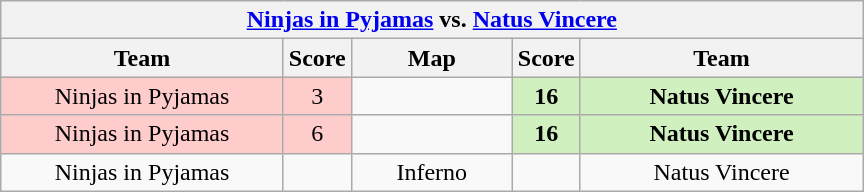<table class="wikitable" style="text-align: center;">
<tr>
<th colspan=5><a href='#'>Ninjas in Pyjamas</a> vs.  <a href='#'>Natus Vincere</a></th>
</tr>
<tr>
<th width="181px">Team</th>
<th width="20px">Score</th>
<th width="100px">Map</th>
<th width="20px">Score</th>
<th width="181px">Team</th>
</tr>
<tr>
<td style="background: #FFCCCC;">Ninjas in Pyjamas</td>
<td style="background: #FFCCCC;">3</td>
<td></td>
<td style="background: #D0F0C0;"><strong>16</strong></td>
<td style="background: #D0F0C0;"><strong>Natus Vincere</strong></td>
</tr>
<tr>
<td style="background: #FFCCCC;">Ninjas in Pyjamas</td>
<td style="background: #FFCCCC;">6</td>
<td></td>
<td style="background: #D0F0C0;"><strong>16</strong></td>
<td style="background: #D0F0C0;"><strong>Natus Vincere</strong></td>
</tr>
<tr>
<td>Ninjas in Pyjamas</td>
<td></td>
<td>Inferno</td>
<td></td>
<td>Natus Vincere</td>
</tr>
</table>
